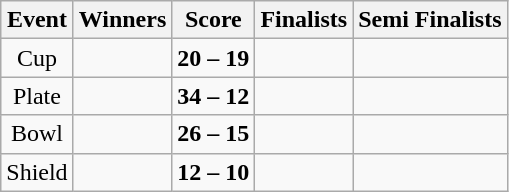<table class="wikitable" style="text-align: center">
<tr>
<th>Event</th>
<th>Winners</th>
<th>Score</th>
<th>Finalists</th>
<th>Semi Finalists</th>
</tr>
<tr>
<td>Cup</td>
<td align=left><strong></strong></td>
<td><strong>20 – 19</strong></td>
<td align=left></td>
<td align=left><br></td>
</tr>
<tr>
<td>Plate</td>
<td align=left><strong></strong></td>
<td><strong>34 – 12</strong></td>
<td align=left></td>
<td align=left><br></td>
</tr>
<tr>
<td>Bowl</td>
<td align=left><strong></strong></td>
<td><strong>26 – 15</strong></td>
<td align=left></td>
<td align=left><br></td>
</tr>
<tr>
<td>Shield</td>
<td align=left><strong></strong></td>
<td><strong>12 – 10</strong></td>
<td align=left></td>
<td align=left><br></td>
</tr>
</table>
